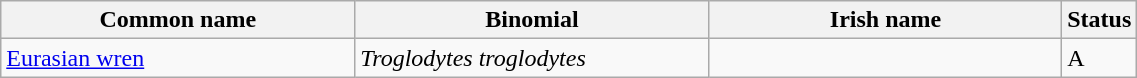<table width=60% class="wikitable">
<tr>
<th width=32%>Common name</th>
<th width=32%>Binomial</th>
<th width=32%>Irish name</th>
<th width=4%>Status</th>
</tr>
<tr>
<td><a href='#'>Eurasian wren</a></td>
<td><em>Troglodytes troglodytes</em></td>
<td></td>
<td>A</td>
</tr>
</table>
